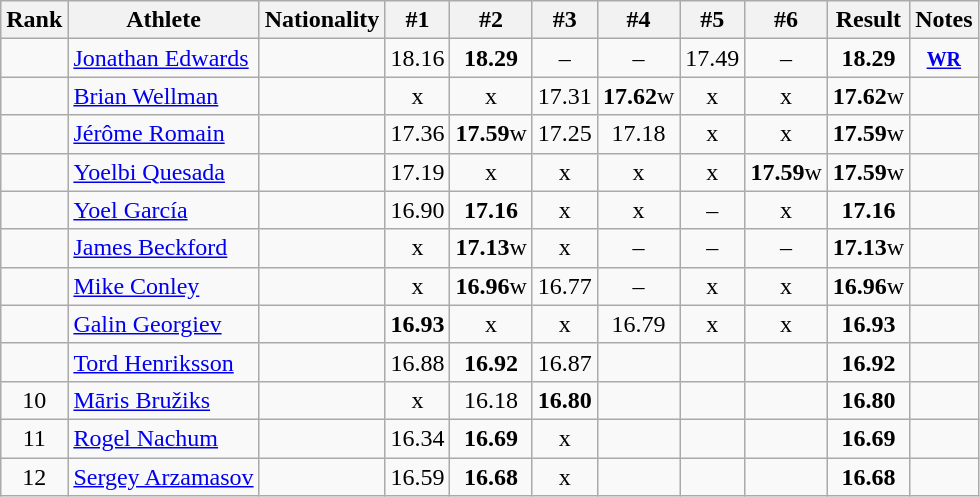<table class="wikitable sortable" style="text-align:center">
<tr>
<th>Rank</th>
<th>Athlete</th>
<th>Nationality</th>
<th>#1</th>
<th>#2</th>
<th>#3</th>
<th>#4</th>
<th>#5</th>
<th>#6</th>
<th>Result</th>
<th>Notes</th>
</tr>
<tr>
<td></td>
<td align=left><a href='#'>Jonathan Edwards</a></td>
<td align=left></td>
<td>18.16</td>
<td><strong>18.29</strong></td>
<td>–</td>
<td>–</td>
<td>17.49</td>
<td>–</td>
<td><strong>18.29</strong></td>
<td><small><strong><a href='#'>WR</a></strong></small></td>
</tr>
<tr>
<td></td>
<td align=left><a href='#'>Brian Wellman</a></td>
<td align=left></td>
<td>x</td>
<td>x</td>
<td>17.31</td>
<td><strong>17.62</strong>w</td>
<td>x</td>
<td>x</td>
<td><strong>17.62</strong>w</td>
<td></td>
</tr>
<tr>
<td></td>
<td align=left><a href='#'>Jérôme Romain</a></td>
<td align=left></td>
<td>17.36</td>
<td><strong>17.59</strong>w</td>
<td>17.25</td>
<td>17.18</td>
<td>x</td>
<td>x</td>
<td><strong>17.59</strong>w</td>
<td></td>
</tr>
<tr>
<td></td>
<td align=left><a href='#'>Yoelbi Quesada</a></td>
<td align=left></td>
<td>17.19</td>
<td>x</td>
<td>x</td>
<td>x</td>
<td>x</td>
<td><strong>17.59</strong>w</td>
<td><strong>17.59</strong>w</td>
<td></td>
</tr>
<tr>
<td></td>
<td align=left><a href='#'>Yoel García</a></td>
<td align=left></td>
<td>16.90</td>
<td><strong>17.16</strong></td>
<td>x</td>
<td>x</td>
<td>–</td>
<td>x</td>
<td><strong>17.16</strong></td>
<td></td>
</tr>
<tr>
<td></td>
<td align=left><a href='#'>James Beckford</a></td>
<td align=left></td>
<td>x</td>
<td><strong>17.13</strong>w</td>
<td>x</td>
<td>–</td>
<td>–</td>
<td>–</td>
<td><strong>17.13</strong>w</td>
<td></td>
</tr>
<tr>
<td></td>
<td align=left><a href='#'>Mike Conley</a></td>
<td align=left></td>
<td>x</td>
<td><strong>16.96</strong>w</td>
<td>16.77</td>
<td>–</td>
<td>x</td>
<td>x</td>
<td><strong>16.96</strong>w</td>
<td></td>
</tr>
<tr>
<td></td>
<td align=left><a href='#'>Galin Georgiev</a></td>
<td align=left></td>
<td><strong>16.93</strong></td>
<td>x</td>
<td>x</td>
<td>16.79</td>
<td>x</td>
<td>x</td>
<td><strong>16.93</strong></td>
<td></td>
</tr>
<tr>
<td></td>
<td align=left><a href='#'>Tord Henriksson</a></td>
<td align=left></td>
<td>16.88</td>
<td><strong>16.92</strong></td>
<td>16.87</td>
<td></td>
<td></td>
<td></td>
<td><strong>16.92</strong></td>
<td></td>
</tr>
<tr>
<td>10</td>
<td align=left><a href='#'>Māris Bružiks</a></td>
<td align=left></td>
<td>x</td>
<td>16.18</td>
<td><strong>16.80</strong></td>
<td></td>
<td></td>
<td></td>
<td><strong>16.80</strong></td>
<td></td>
</tr>
<tr>
<td>11</td>
<td align=left><a href='#'>Rogel Nachum</a></td>
<td align=left></td>
<td>16.34</td>
<td><strong>16.69</strong></td>
<td>x</td>
<td></td>
<td></td>
<td></td>
<td><strong>16.69</strong></td>
<td></td>
</tr>
<tr>
<td>12</td>
<td align=left><a href='#'>Sergey Arzamasov</a></td>
<td align=left></td>
<td>16.59</td>
<td><strong>16.68</strong></td>
<td>x</td>
<td></td>
<td></td>
<td></td>
<td><strong>16.68</strong></td>
<td></td>
</tr>
</table>
